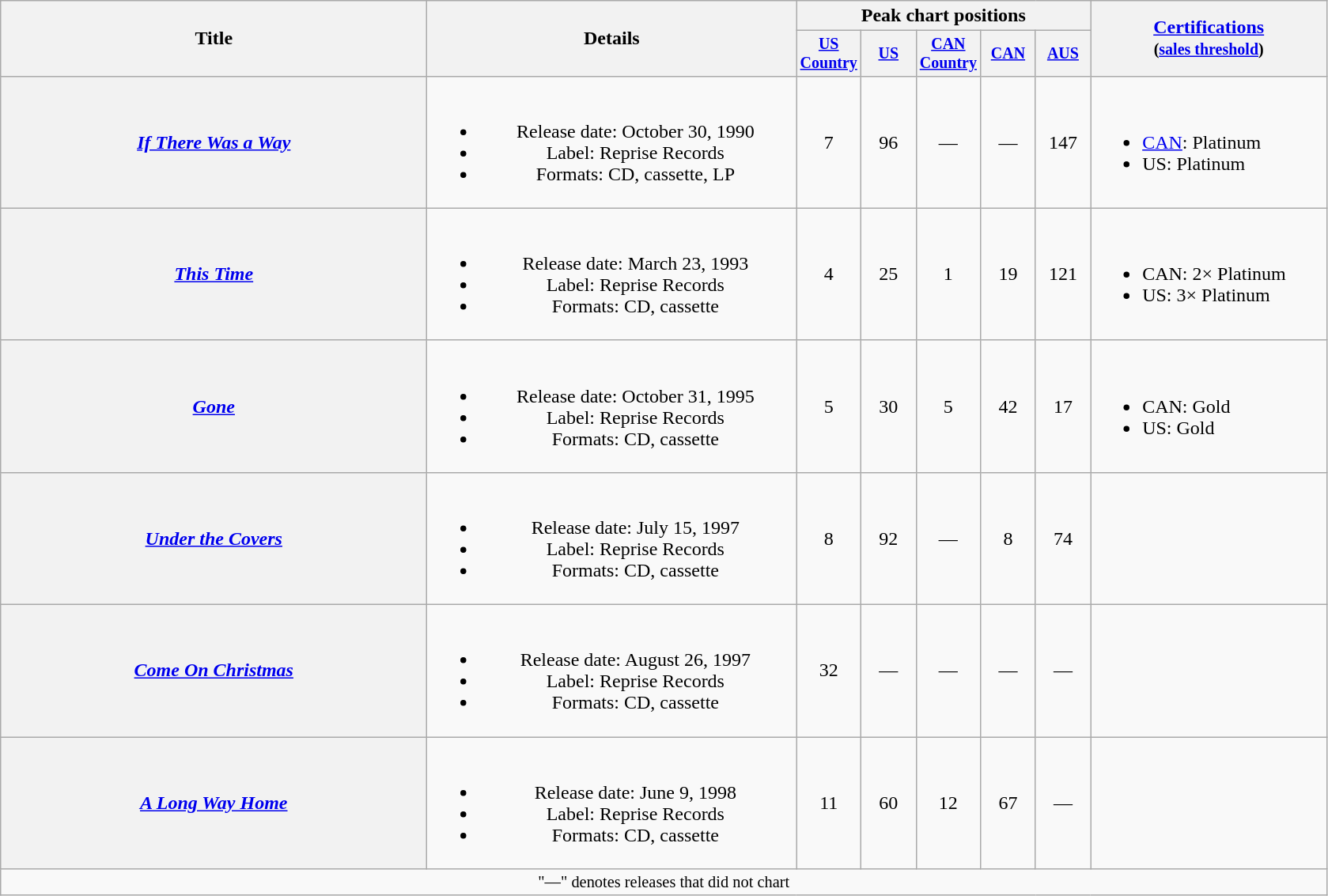<table class="wikitable plainrowheaders" style="text-align:center;">
<tr>
<th rowspan="2" style="width:22em;">Title</th>
<th rowspan="2" style="width:19em;">Details</th>
<th colspan="5">Peak chart positions</th>
<th rowspan="2" style="width:12em;"><a href='#'>Certifications</a><br><small>(<a href='#'>sales threshold</a>)</small></th>
</tr>
<tr style="font-size:smaller;">
<th width="40"><a href='#'>US Country</a><br></th>
<th width="40"><a href='#'>US</a><br></th>
<th width="40"><a href='#'>CAN Country</a><br></th>
<th width="40"><a href='#'>CAN</a><br></th>
<th width="40"><a href='#'>AUS</a><br></th>
</tr>
<tr>
<th scope="row"><em><a href='#'>If There Was a Way</a></em></th>
<td><br><ul><li>Release date: October 30, 1990</li><li>Label: Reprise Records</li><li>Formats: CD, cassette, LP</li></ul></td>
<td>7</td>
<td>96</td>
<td>—</td>
<td>—</td>
<td>147</td>
<td align="left"><br><ul><li><a href='#'>CAN</a>: Platinum</li><li>US: Platinum</li></ul></td>
</tr>
<tr>
<th scope="row"><em><a href='#'>This Time</a></em></th>
<td><br><ul><li>Release date: March 23, 1993</li><li>Label: Reprise Records</li><li>Formats: CD, cassette</li></ul></td>
<td>4</td>
<td>25</td>
<td>1</td>
<td>19</td>
<td>121</td>
<td align="left"><br><ul><li>CAN: 2× Platinum</li><li>US: 3× Platinum</li></ul></td>
</tr>
<tr>
<th scope="row"><em><a href='#'>Gone</a></em></th>
<td><br><ul><li>Release date: October 31, 1995</li><li>Label: Reprise Records</li><li>Formats: CD, cassette</li></ul></td>
<td>5</td>
<td>30</td>
<td>5</td>
<td>42</td>
<td>17</td>
<td align="left"><br><ul><li>CAN: Gold</li><li>US: Gold</li></ul></td>
</tr>
<tr>
<th scope="row"><em><a href='#'>Under the Covers</a></em></th>
<td><br><ul><li>Release date: July 15, 1997</li><li>Label: Reprise Records</li><li>Formats: CD, cassette</li></ul></td>
<td>8</td>
<td>92</td>
<td>—</td>
<td>8</td>
<td>74</td>
<td></td>
</tr>
<tr>
<th scope="row"><em><a href='#'>Come On Christmas</a></em></th>
<td><br><ul><li>Release date: August 26, 1997</li><li>Label: Reprise Records</li><li>Formats: CD, cassette</li></ul></td>
<td>32</td>
<td>—</td>
<td>—</td>
<td>—</td>
<td>—</td>
<td></td>
</tr>
<tr>
<th scope="row"><em><a href='#'>A Long Way Home</a></em></th>
<td><br><ul><li>Release date: June 9, 1998</li><li>Label: Reprise Records</li><li>Formats: CD, cassette</li></ul></td>
<td>11</td>
<td>60</td>
<td>12</td>
<td>67</td>
<td>—</td>
<td></td>
</tr>
<tr>
<td colspan="15" style="font-size:85%">"—" denotes releases that did not chart</td>
</tr>
</table>
